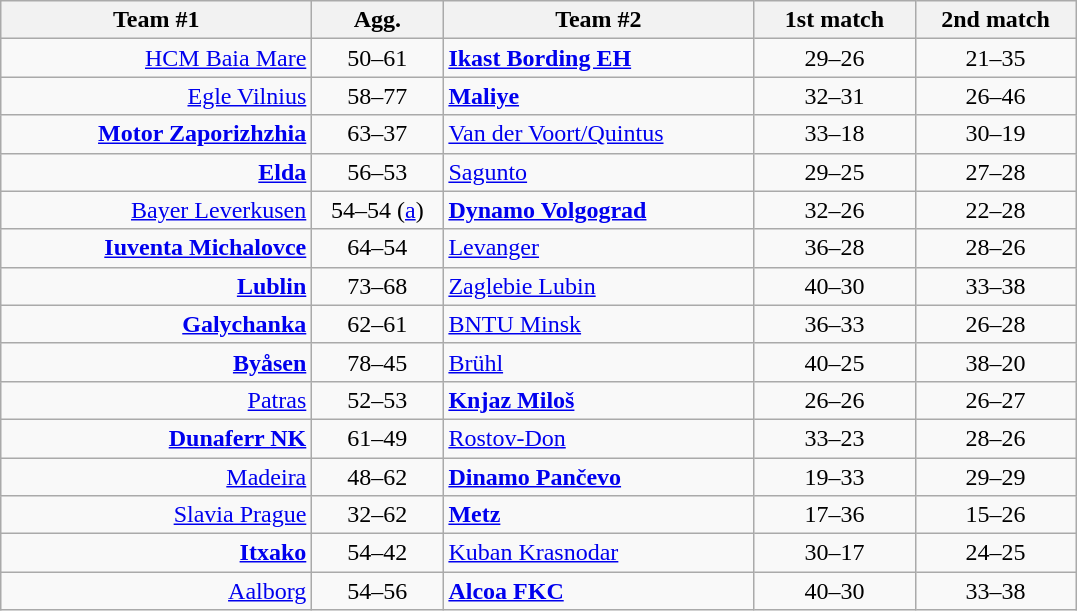<table class=wikitable style="text-align:center">
<tr>
<th width=200>Team #1</th>
<th width=80>Agg.</th>
<th width=200>Team #2</th>
<th width=100>1st match</th>
<th width=100>2nd match</th>
</tr>
<tr>
<td align=right><a href='#'>HCM Baia Mare</a> </td>
<td>50–61</td>
<td align=left> <strong><a href='#'>Ikast Bording EH</a></strong></td>
<td align=center>29–26</td>
<td align=center>21–35</td>
</tr>
<tr>
<td align=right><a href='#'>Egle Vilnius</a> </td>
<td>58–77</td>
<td align=left> <strong><a href='#'>Maliye</a></strong></td>
<td align=center>32–31</td>
<td align=center>26–46</td>
</tr>
<tr>
<td align=right><strong><a href='#'>Motor Zaporizhzhia</a></strong> </td>
<td>63–37</td>
<td align=left> <a href='#'>Van der Voort/Quintus</a></td>
<td align=center>33–18</td>
<td align=center>30–19</td>
</tr>
<tr>
<td align=right><strong><a href='#'>Elda</a></strong> </td>
<td>56–53</td>
<td align=left> <a href='#'>Sagunto</a></td>
<td align=center>29–25</td>
<td align=center>27–28</td>
</tr>
<tr>
<td align=right><a href='#'>Bayer Leverkusen</a> </td>
<td>54–54 (<a href='#'>a</a>)</td>
<td align=left> <strong><a href='#'>Dynamo Volgograd</a></strong></td>
<td align=center>32–26</td>
<td align=center>22–28</td>
</tr>
<tr>
<td align=right><strong><a href='#'>Iuventa Michalovce</a></strong> </td>
<td>64–54</td>
<td align=left> <a href='#'>Levanger</a></td>
<td align=center>36–28</td>
<td align=center>28–26</td>
</tr>
<tr>
<td align=right><strong><a href='#'>Lublin</a></strong> </td>
<td>73–68</td>
<td align=left> <a href='#'>Zaglebie Lubin</a></td>
<td align=center>40–30</td>
<td align=center>33–38</td>
</tr>
<tr>
<td align=right><strong><a href='#'>Galychanka</a></strong> </td>
<td>62–61</td>
<td align=left> <a href='#'>BNTU Minsk</a></td>
<td align=center>36–33</td>
<td align=center>26–28</td>
</tr>
<tr>
<td align=right><strong><a href='#'>Byåsen</a></strong> </td>
<td>78–45</td>
<td align=left> <a href='#'>Brühl</a></td>
<td align=center>40–25</td>
<td align=center>38–20</td>
</tr>
<tr>
<td align=right><a href='#'>Patras</a> </td>
<td>52–53</td>
<td align=left> <strong><a href='#'>Knjaz Miloš</a></strong></td>
<td align=center>26–26</td>
<td align=center>26–27</td>
</tr>
<tr>
<td align=right><strong><a href='#'>Dunaferr NK</a></strong> </td>
<td>61–49</td>
<td align=left> <a href='#'>Rostov-Don</a></td>
<td align=center>33–23</td>
<td align=center>28–26</td>
</tr>
<tr>
<td align=right><a href='#'>Madeira</a> </td>
<td>48–62</td>
<td align=left> <strong><a href='#'>Dinamo Pančevo</a></strong></td>
<td align=center>19–33</td>
<td align=center>29–29</td>
</tr>
<tr>
<td align=right><a href='#'>Slavia Prague</a> </td>
<td>32–62</td>
<td align=left> <strong><a href='#'>Metz</a></strong></td>
<td align=center>17–36</td>
<td align=center>15–26</td>
</tr>
<tr>
<td align=right><strong><a href='#'>Itxako</a></strong> </td>
<td>54–42</td>
<td align=left> <a href='#'>Kuban Krasnodar</a></td>
<td align=center>30–17</td>
<td align=center>24–25</td>
</tr>
<tr>
<td align=right><a href='#'>Aalborg</a> </td>
<td>54–56</td>
<td align=left> <strong><a href='#'>Alcoa FKC</a></strong></td>
<td align=center>40–30</td>
<td align=center>33–38</td>
</tr>
</table>
